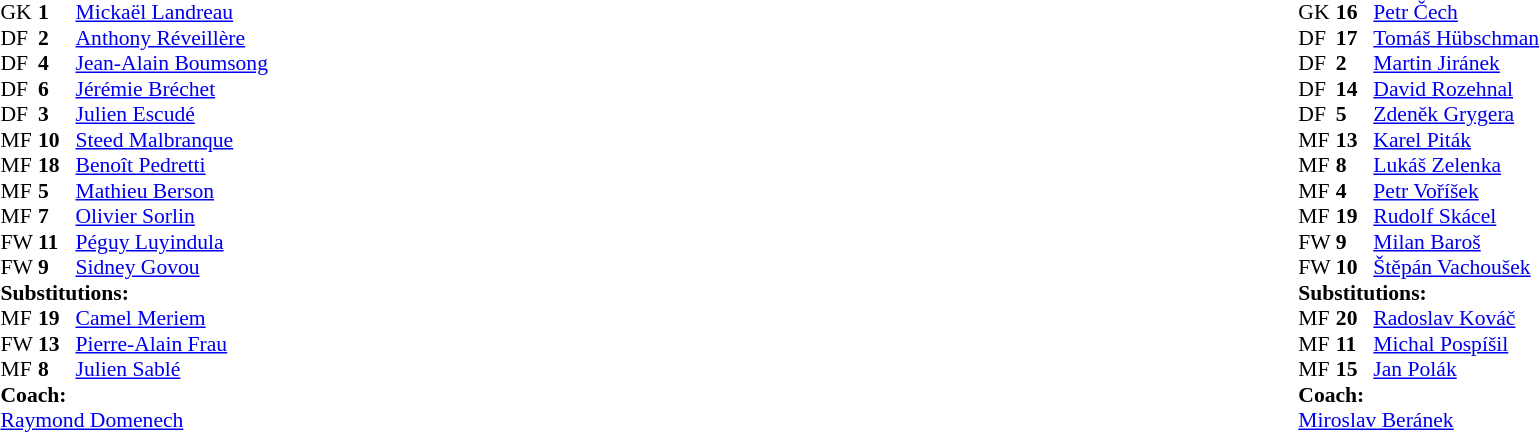<table width="100%">
<tr>
<td valign="top" width="50%"><br><table style="font-size:90%" cellspacing="0" cellpadding="0">
<tr>
<th width=25></th>
<th width=25></th>
</tr>
<tr>
<td>GK</td>
<td><strong>1</strong></td>
<td><a href='#'>Mickaël Landreau</a></td>
</tr>
<tr>
<td>DF</td>
<td><strong>2</strong></td>
<td><a href='#'>Anthony Réveillère</a></td>
<td></td>
</tr>
<tr>
<td>DF</td>
<td><strong>4</strong></td>
<td><a href='#'>Jean-Alain Boumsong</a></td>
</tr>
<tr>
<td>DF</td>
<td><strong>6</strong></td>
<td><a href='#'>Jérémie Bréchet</a></td>
</tr>
<tr>
<td>DF</td>
<td><strong>3</strong></td>
<td><a href='#'>Julien Escudé</a></td>
</tr>
<tr>
<td>MF</td>
<td><strong>10</strong></td>
<td><a href='#'>Steed Malbranque</a></td>
<td></td>
<td></td>
</tr>
<tr>
<td>MF</td>
<td><strong>18</strong></td>
<td><a href='#'>Benoît Pedretti</a></td>
</tr>
<tr>
<td>MF</td>
<td><strong>5</strong></td>
<td><a href='#'>Mathieu Berson</a></td>
<td></td>
<td></td>
</tr>
<tr>
<td>MF</td>
<td><strong>7</strong></td>
<td><a href='#'>Olivier Sorlin</a></td>
</tr>
<tr>
<td>FW</td>
<td><strong>11</strong></td>
<td><a href='#'>Péguy Luyindula</a></td>
</tr>
<tr>
<td>FW</td>
<td><strong>9</strong></td>
<td><a href='#'>Sidney Govou</a></td>
<td></td>
<td></td>
</tr>
<tr>
<td colspan=3><strong>Substitutions:</strong></td>
</tr>
<tr>
<td>MF</td>
<td><strong>19</strong></td>
<td><a href='#'>Camel Meriem</a></td>
<td></td>
<td></td>
</tr>
<tr>
<td>FW</td>
<td><strong>13</strong></td>
<td><a href='#'>Pierre-Alain Frau</a></td>
<td></td>
<td></td>
</tr>
<tr>
<td>MF</td>
<td><strong>8</strong></td>
<td><a href='#'>Julien Sablé</a></td>
<td></td>
<td></td>
</tr>
<tr>
<td colspan=3><strong>Coach:</strong></td>
</tr>
<tr>
<td colspan=4> <a href='#'>Raymond Domenech</a></td>
</tr>
</table>
</td>
<td valign="top"></td>
<td valign="top" width="50%"><br><table style="font-size:90%" cellspacing="0" cellpadding="0" align=center>
<tr>
<th width=25></th>
<th width=25></th>
</tr>
<tr>
<td>GK</td>
<td><strong>16</strong></td>
<td><a href='#'>Petr Čech</a></td>
</tr>
<tr>
<td>DF</td>
<td><strong>17</strong></td>
<td><a href='#'>Tomáš Hübschman</a></td>
</tr>
<tr>
<td>DF</td>
<td><strong>2</strong></td>
<td><a href='#'>Martin Jiránek</a></td>
<td></td>
<td></td>
</tr>
<tr>
<td>DF</td>
<td><strong>14</strong></td>
<td><a href='#'>David Rozehnal</a></td>
</tr>
<tr>
<td>DF</td>
<td><strong>5</strong></td>
<td><a href='#'>Zdeněk Grygera</a></td>
</tr>
<tr>
<td>MF</td>
<td><strong>13</strong></td>
<td><a href='#'>Karel Piták</a></td>
<td></td>
</tr>
<tr>
<td>MF</td>
<td><strong>8</strong></td>
<td><a href='#'>Lukáš Zelenka</a></td>
<td></td>
<td></td>
</tr>
<tr>
<td>MF</td>
<td><strong>4</strong></td>
<td><a href='#'>Petr Voříšek</a></td>
</tr>
<tr>
<td>MF</td>
<td><strong>19</strong></td>
<td><a href='#'>Rudolf Skácel</a></td>
</tr>
<tr>
<td>FW</td>
<td><strong>9</strong></td>
<td><a href='#'>Milan Baroš</a></td>
<td></td>
<td></td>
</tr>
<tr>
<td>FW</td>
<td><strong>10</strong></td>
<td><a href='#'>Štěpán Vachoušek</a></td>
</tr>
<tr>
<td colspan=3><strong>Substitutions:</strong></td>
</tr>
<tr>
<td>MF</td>
<td><strong>20</strong></td>
<td><a href='#'>Radoslav Kováč</a></td>
<td></td>
<td></td>
</tr>
<tr>
<td>MF</td>
<td><strong>11</strong></td>
<td><a href='#'>Michal Pospíšil</a></td>
<td></td>
<td></td>
</tr>
<tr>
<td>MF</td>
<td><strong>15</strong></td>
<td><a href='#'>Jan Polák</a></td>
<td></td>
<td></td>
</tr>
<tr>
<td colspan=3><strong>Coach:</strong></td>
</tr>
<tr>
<td colspan=4> <a href='#'>Miroslav Beránek</a></td>
</tr>
</table>
</td>
</tr>
</table>
